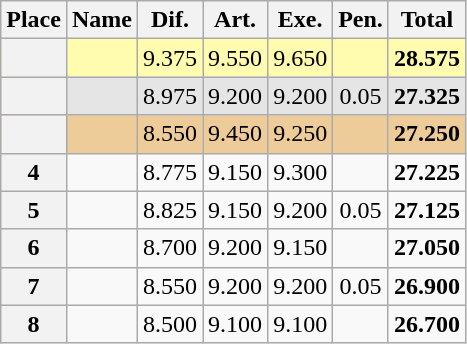<table class="wikitable sortable" style="text-align:center">
<tr>
<th scope=col>Place</th>
<th scope=col>Name</th>
<th scope=col>Dif.</th>
<th scope=col>Art.</th>
<th scope=col>Exe.</th>
<th scope=col>Pen.</th>
<th scope=col>Total</th>
</tr>
<tr bgcolor=fffcaf>
<th scope=row></th>
<td align=left></td>
<td>9.375</td>
<td>9.550</td>
<td>9.650</td>
<td></td>
<td><strong>28.575</strong></td>
</tr>
<tr bgcolor=e5e5e5>
<th scope=row></th>
<td align=left></td>
<td>8.975</td>
<td>9.200</td>
<td>9.200</td>
<td>0.05</td>
<td><strong>27.325</strong></td>
</tr>
<tr bgcolor=eecc99>
<th scope=row></th>
<td align=left></td>
<td>8.550</td>
<td>9.450</td>
<td>9.250</td>
<td></td>
<td><strong>27.250</strong></td>
</tr>
<tr>
<th scope=row><strong>4</strong></th>
<td align=left></td>
<td>8.775</td>
<td>9.150</td>
<td>9.300</td>
<td></td>
<td><strong>27.225</strong></td>
</tr>
<tr>
<th scope=row><strong>5</strong></th>
<td align=left></td>
<td>8.825</td>
<td>9.150</td>
<td>9.200</td>
<td>0.05</td>
<td><strong>27.125</strong></td>
</tr>
<tr>
<th scope=row><strong>6</strong></th>
<td align=left></td>
<td>8.700</td>
<td>9.200</td>
<td>9.150</td>
<td></td>
<td><strong>27.050</strong></td>
</tr>
<tr>
<th scope=row><strong>7</strong></th>
<td align=left></td>
<td>8.550</td>
<td>9.200</td>
<td>9.200</td>
<td>0.05</td>
<td><strong>26.900</strong></td>
</tr>
<tr>
<th scope=row><strong>8</strong></th>
<td align=left></td>
<td>8.500</td>
<td>9.100</td>
<td>9.100</td>
<td></td>
<td><strong>26.700</strong></td>
</tr>
</table>
